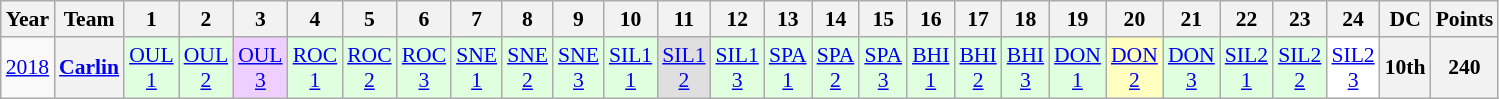<table class="wikitable" style="text-align:center; font-size:90%">
<tr>
<th>Year</th>
<th>Team</th>
<th>1</th>
<th>2</th>
<th>3</th>
<th>4</th>
<th>5</th>
<th>6</th>
<th>7</th>
<th>8</th>
<th>9</th>
<th>10</th>
<th>11</th>
<th>12</th>
<th>13</th>
<th>14</th>
<th>15</th>
<th>16</th>
<th>17</th>
<th>18</th>
<th>19</th>
<th>20</th>
<th>21</th>
<th>22</th>
<th>23</th>
<th>24</th>
<th>DC</th>
<th>Points</th>
</tr>
<tr>
<td><a href='#'>2018</a></td>
<th><a href='#'>Carlin</a></th>
<td style="background:#DFFFDF;"><a href='#'>OUL<br>1</a><br></td>
<td style="background:#DFFFDF;"><a href='#'>OUL<br>2</a><br></td>
<td style="background:#EFCFFF;"><a href='#'>OUL<br>3</a><br></td>
<td style="background:#DFFFDF;"><a href='#'>ROC<br>1</a><br></td>
<td style="background:#DFFFDF;"><a href='#'>ROC<br>2</a><br></td>
<td style="background:#DFFFDF;"><a href='#'>ROC<br>3</a><br></td>
<td style="background:#DFFFDF;"><a href='#'>SNE<br>1</a><br></td>
<td style="background:#DFFFDF;"><a href='#'>SNE<br>2</a><br></td>
<td style="background:#DFFFDF;"><a href='#'>SNE<br>3</a><br></td>
<td style="background:#DFFFDF;"><a href='#'>SIL1<br>1</a><br></td>
<td style="background:#DFDFDF;"><a href='#'>SIL1<br>2</a><br></td>
<td style="background:#DFFFDF;"><a href='#'>SIL1<br>3</a><br></td>
<td style="background:#DFFFDF;"><a href='#'>SPA<br>1</a><br></td>
<td style="background:#DFFFDF;"><a href='#'>SPA<br>2</a><br></td>
<td style="background:#DFFFDF;"><a href='#'>SPA<br>3</a><br></td>
<td style="background:#DFFFDF;"><a href='#'>BHI<br>1</a><br></td>
<td style="background:#DFFFDF;"><a href='#'>BHI<br>2</a><br></td>
<td style="background:#DFFFDF;"><a href='#'>BHI<br>3</a><br></td>
<td style="background:#DFFFDF;"><a href='#'>DON<br>1</a><br></td>
<td style="background:#FFFFBF;"><a href='#'>DON<br>2</a><br></td>
<td style="background:#DFFFDF;"><a href='#'>DON<br>3</a><br></td>
<td style="background:#DFFFDF;"><a href='#'>SIL2<br>1</a><br></td>
<td style="background:#DFFFDF;"><a href='#'>SIL2<br>2</a><br></td>
<td style="background:#FFFFFF;"><a href='#'>SIL2<br>3</a><br></td>
<th>10th</th>
<th>240</th>
</tr>
</table>
